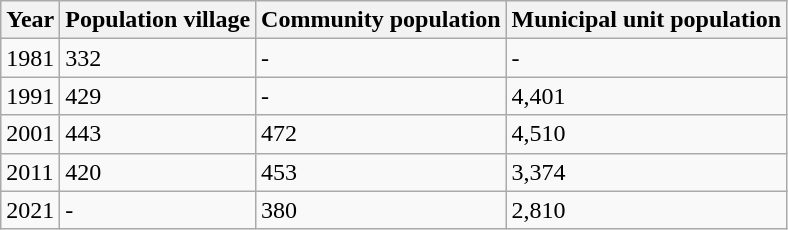<table class=wikitable>
<tr>
<th>Year</th>
<th>Population village</th>
<th>Community population</th>
<th>Municipal unit population</th>
</tr>
<tr>
<td>1981</td>
<td>332</td>
<td>-</td>
<td>-</td>
</tr>
<tr>
<td>1991</td>
<td>429</td>
<td>-</td>
<td>4,401</td>
</tr>
<tr>
<td>2001</td>
<td>443</td>
<td>472</td>
<td>4,510</td>
</tr>
<tr>
<td>2011</td>
<td>420</td>
<td>453</td>
<td>3,374</td>
</tr>
<tr>
<td>2021</td>
<td>-</td>
<td>380</td>
<td>2,810</td>
</tr>
</table>
